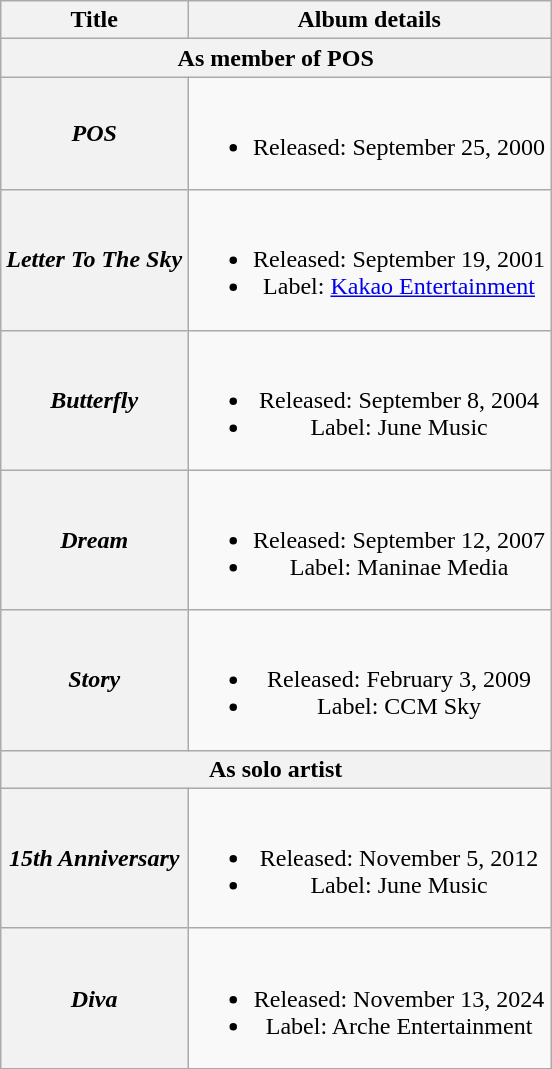<table class="wikitable plainrowheaders" style="text-align:center;">
<tr>
<th rowspan="1" scope="col">Title</th>
<th rowspan="1" scope="col">Album details</th>
</tr>
<tr>
<th colspan="2">As member of POS</th>
</tr>
<tr>
<th scope="row"><em>POS</em></th>
<td><br><ul><li>Released: September 25, 2000</li></ul></td>
</tr>
<tr>
<th scope="row"><em>Letter To The Sky</em></th>
<td><br><ul><li>Released: September 19, 2001</li><li>Label: <a href='#'>Kakao Entertainment</a></li></ul></td>
</tr>
<tr>
<th scope="row"><em>Butterfly</em></th>
<td><br><ul><li>Released: September 8, 2004</li><li>Label: June Music</li></ul></td>
</tr>
<tr>
<th scope="row"><em>Dream</em></th>
<td><br><ul><li>Released: September 12, 2007</li><li>Label: Maninae Media</li></ul></td>
</tr>
<tr>
<th scope="row"><em>Story</em></th>
<td><br><ul><li>Released: February 3, 2009</li><li>Label: CCM Sky</li></ul></td>
</tr>
<tr>
<th colspan="2">As solo artist</th>
</tr>
<tr>
<th scope="row"><em>15th Anniversary</em></th>
<td><br><ul><li>Released: November 5, 2012</li><li>Label: June Music</li></ul></td>
</tr>
<tr>
<th scope="row"><em>Diva</em></th>
<td><br><ul><li>Released: November 13, 2024</li><li>Label: Arche Entertainment</li></ul></td>
</tr>
<tr>
</tr>
</table>
